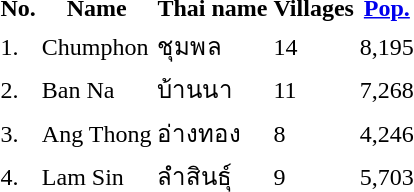<table>
<tr>
<th>No.</th>
<th>Name</th>
<th>Thai name</th>
<th>Villages</th>
<th><a href='#'>Pop.</a></th>
</tr>
<tr>
<td>1.</td>
<td>Chumphon</td>
<td>ชุมพล</td>
<td>14</td>
<td>8,195</td>
<td></td>
</tr>
<tr>
<td>2.</td>
<td>Ban Na</td>
<td>บ้านนา</td>
<td>11</td>
<td>7,268</td>
<td></td>
</tr>
<tr>
<td>3.</td>
<td>Ang Thong</td>
<td>อ่างทอง</td>
<td>8</td>
<td>4,246</td>
<td></td>
</tr>
<tr>
<td>4.</td>
<td>Lam Sin</td>
<td>ลำสินธุ์</td>
<td>9</td>
<td>5,703</td>
<td></td>
</tr>
</table>
